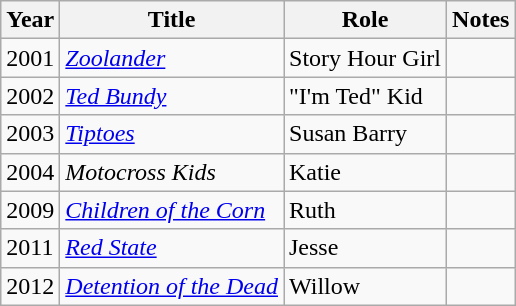<table class="wikitable sortable">
<tr>
<th scope="col">Year</th>
<th scope="col">Title</th>
<th scope="col">Role</th>
<th scope="col" class="unsortable">Notes</th>
</tr>
<tr>
<td>2001</td>
<td><em><a href='#'>Zoolander</a></em></td>
<td>Story Hour Girl</td>
<td></td>
</tr>
<tr>
<td>2002</td>
<td><em><a href='#'>Ted Bundy</a></em></td>
<td>"I'm Ted" Kid</td>
<td></td>
</tr>
<tr>
<td>2003</td>
<td><em><a href='#'>Tiptoes</a></em></td>
<td>Susan Barry</td>
<td></td>
</tr>
<tr>
<td>2004</td>
<td><em>Motocross Kids</em></td>
<td>Katie</td>
<td></td>
</tr>
<tr>
<td>2009</td>
<td><em><a href='#'>Children of the Corn</a></em></td>
<td>Ruth</td>
<td></td>
</tr>
<tr>
<td>2011</td>
<td><a href='#'><em>Red State</em></a></td>
<td>Jesse</td>
<td></td>
</tr>
<tr>
<td>2012</td>
<td><em><a href='#'>Detention of the Dead</a></em></td>
<td>Willow</td>
<td></td>
</tr>
</table>
